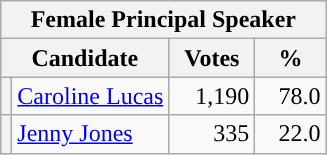<table class="wikitable">
<tr>
<th colspan="4">Female Principal Speaker</th>
</tr>
<tr style="background:#e9e9e9;">
<th colspan="2">Candidate</th>
<th style="width: 50px">Votes</th>
<th style="width: 40px">%</th>
</tr>
<tr>
<th style="background-color: "></th>
<td><a href='#'>Caroline Lucas</a></td>
<td style="text-align:right;">1,190</td>
<td style="text-align:right;">78.0</td>
</tr>
<tr>
<th style="background-color: "></th>
<td><a href='#'>Jenny Jones</a></td>
<td style="text-align:right;">335</td>
<td style="text-align:right;">22.0</td>
</tr>
</table>
